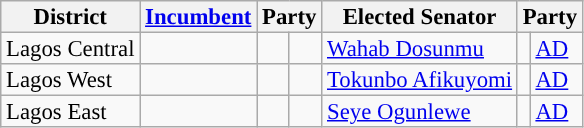<table class="sortable wikitable" style="font-size:95%;line-height:14px;">
<tr>
<th class="unsortable">District</th>
<th class="unsortable"><a href='#'>Incumbent</a></th>
<th colspan="2">Party</th>
<th class="unsortable">Elected Senator</th>
<th colspan="2">Party</th>
</tr>
<tr>
<td>Lagos Central</td>
<td></td>
<td></td>
<td></td>
<td><a href='#'>Wahab Dosunmu</a></td>
<td style="background:"></td>
<td><a href='#'>AD</a></td>
</tr>
<tr>
<td>Lagos West</td>
<td></td>
<td></td>
<td></td>
<td><a href='#'>Tokunbo Afikuyomi</a></td>
<td style="background:"></td>
<td><a href='#'>AD</a></td>
</tr>
<tr>
<td>Lagos East</td>
<td></td>
<td></td>
<td></td>
<td><a href='#'>Seye Ogunlewe</a></td>
<td style="background:"></td>
<td><a href='#'>AD</a></td>
</tr>
</table>
